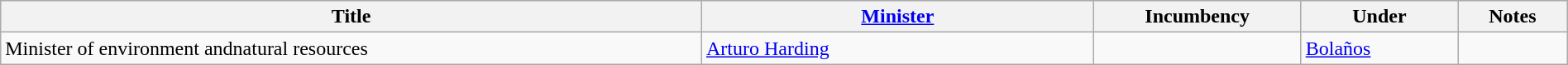<table class="wikitable" style="width:100%;">
<tr>
<th>Title</th>
<th style="width:25%;"><a href='#'>Minister</a></th>
<th style="width:160px;">Incumbency</th>
<th style="width:10%;">Under</th>
<th style="width:7%;">Notes</th>
</tr>
<tr>
<td>Minister of environment andnatural resources</td>
<td><a href='#'>Arturo Harding</a></td>
<td></td>
<td><a href='#'>Bolaños</a></td>
<td></td>
</tr>
</table>
